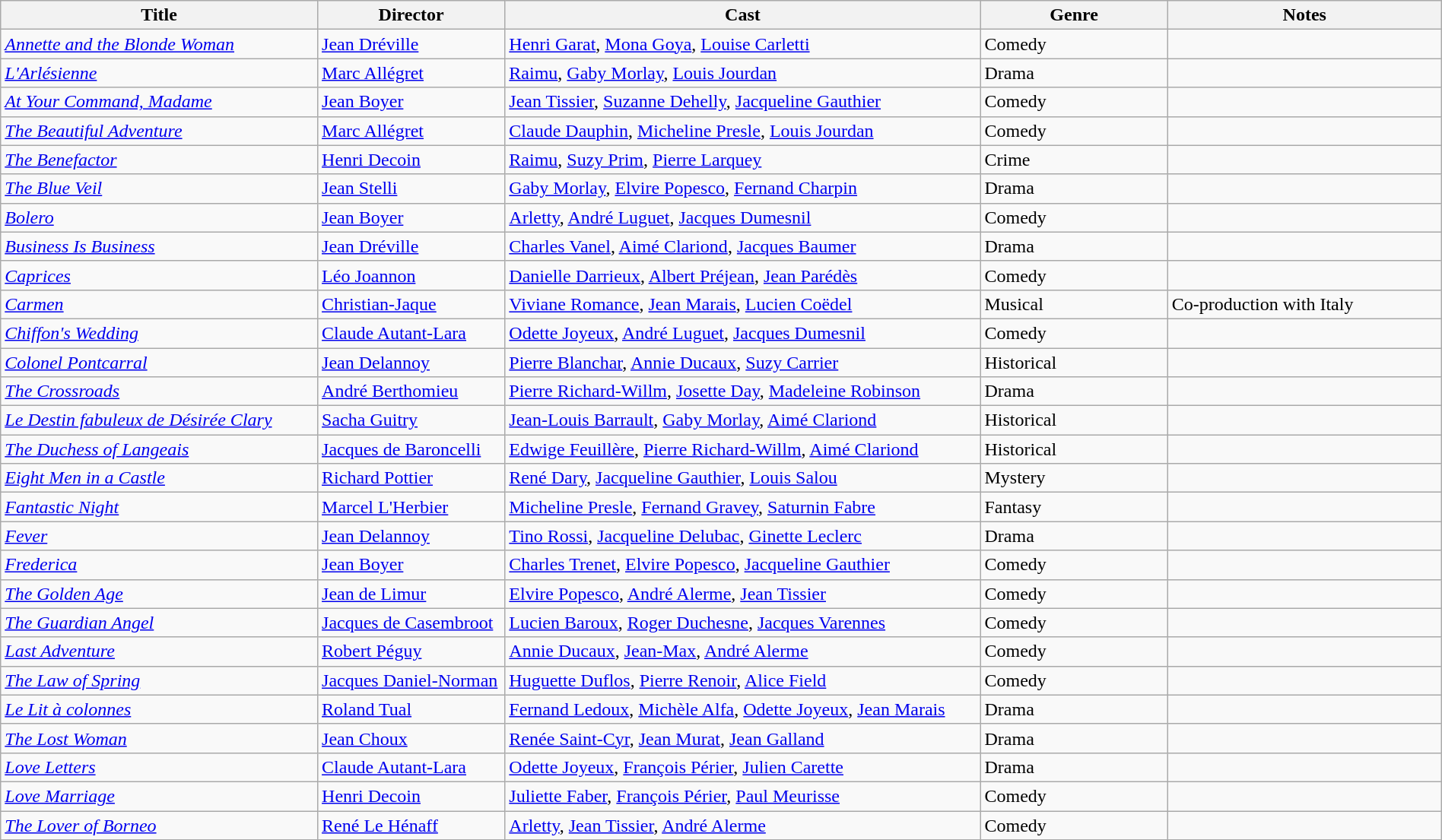<table class="wikitable" style="width:100%;">
<tr>
<th style="width:22%;">Title</th>
<th style="width:13%;">Director</th>
<th style="width:33%;">Cast</th>
<th style="width:13%;">Genre</th>
<th style="width:19%;">Notes</th>
</tr>
<tr>
<td><em><a href='#'>Annette and the Blonde Woman</a></em></td>
<td><a href='#'>Jean Dréville </a></td>
<td><a href='#'>Henri Garat</a>, <a href='#'>Mona Goya</a>, <a href='#'>Louise Carletti</a></td>
<td>Comedy</td>
<td></td>
</tr>
<tr>
<td><em><a href='#'>L'Arlésienne</a></em></td>
<td><a href='#'>Marc Allégret</a></td>
<td><a href='#'>Raimu</a>, <a href='#'>Gaby Morlay</a>, <a href='#'>Louis Jourdan</a></td>
<td>Drama</td>
<td></td>
</tr>
<tr>
<td><em><a href='#'>At Your Command, Madame</a></em></td>
<td><a href='#'>Jean Boyer</a></td>
<td><a href='#'>Jean Tissier</a>, <a href='#'>Suzanne Dehelly</a>, <a href='#'>Jacqueline Gauthier</a></td>
<td>Comedy</td>
<td></td>
</tr>
<tr>
<td><em><a href='#'>The Beautiful Adventure</a></em></td>
<td><a href='#'>Marc Allégret</a></td>
<td><a href='#'>Claude Dauphin</a>, <a href='#'>Micheline Presle</a>, <a href='#'>Louis Jourdan</a></td>
<td>Comedy</td>
<td></td>
</tr>
<tr>
<td><em><a href='#'>The Benefactor</a></em></td>
<td><a href='#'>Henri Decoin</a></td>
<td><a href='#'>Raimu</a>, <a href='#'>Suzy Prim</a>, <a href='#'>Pierre Larquey</a></td>
<td>Crime</td>
<td></td>
</tr>
<tr>
<td><em><a href='#'>The Blue Veil</a></em></td>
<td><a href='#'>Jean Stelli</a></td>
<td><a href='#'>Gaby Morlay</a>, <a href='#'>Elvire Popesco</a>, <a href='#'>Fernand Charpin</a></td>
<td>Drama</td>
<td></td>
</tr>
<tr>
<td><em><a href='#'>Bolero</a></em></td>
<td><a href='#'>Jean Boyer</a></td>
<td><a href='#'>Arletty</a>, <a href='#'>André Luguet</a>, <a href='#'>Jacques Dumesnil</a></td>
<td>Comedy</td>
<td></td>
</tr>
<tr>
<td><em><a href='#'>Business Is Business</a></em></td>
<td><a href='#'>Jean Dréville</a></td>
<td><a href='#'>Charles Vanel</a>, <a href='#'>Aimé Clariond</a>, <a href='#'>Jacques Baumer</a></td>
<td>Drama</td>
<td></td>
</tr>
<tr>
<td><em><a href='#'>Caprices</a></em></td>
<td><a href='#'>Léo Joannon</a></td>
<td><a href='#'>Danielle Darrieux</a>, <a href='#'>Albert Préjean</a>, <a href='#'>Jean Parédès</a></td>
<td>Comedy</td>
<td></td>
</tr>
<tr>
<td><em><a href='#'>Carmen</a></em></td>
<td><a href='#'>Christian-Jaque</a></td>
<td><a href='#'>Viviane Romance</a>, <a href='#'>Jean Marais</a>, <a href='#'>Lucien Coëdel</a></td>
<td>Musical</td>
<td>Co-production with Italy</td>
</tr>
<tr>
<td><em><a href='#'>Chiffon's Wedding</a></em></td>
<td><a href='#'>Claude Autant-Lara</a></td>
<td><a href='#'>Odette Joyeux</a>, <a href='#'>André Luguet</a>, <a href='#'>Jacques Dumesnil</a></td>
<td>Comedy</td>
<td></td>
</tr>
<tr>
<td><em><a href='#'>Colonel Pontcarral</a></em></td>
<td><a href='#'>Jean Delannoy</a></td>
<td><a href='#'>Pierre Blanchar</a>, <a href='#'>Annie Ducaux</a>, <a href='#'>Suzy Carrier</a></td>
<td>Historical</td>
<td></td>
</tr>
<tr>
<td><em><a href='#'>The Crossroads</a></em></td>
<td><a href='#'>André Berthomieu</a></td>
<td><a href='#'>Pierre Richard-Willm</a>, <a href='#'>Josette Day</a>, <a href='#'>Madeleine Robinson</a></td>
<td>Drama</td>
<td></td>
</tr>
<tr>
<td><em><a href='#'>Le Destin fabuleux de Désirée Clary</a></em></td>
<td><a href='#'>Sacha Guitry</a></td>
<td><a href='#'>Jean-Louis Barrault</a>, <a href='#'>Gaby Morlay</a>, <a href='#'>Aimé Clariond</a></td>
<td>Historical</td>
<td></td>
</tr>
<tr>
<td><em><a href='#'>The Duchess of Langeais</a></em></td>
<td><a href='#'>Jacques de Baroncelli</a></td>
<td><a href='#'>Edwige Feuillère</a>, <a href='#'>Pierre Richard-Willm</a>, <a href='#'>Aimé Clariond</a></td>
<td>Historical</td>
<td></td>
</tr>
<tr>
<td><em><a href='#'>Eight Men in a Castle</a></em></td>
<td><a href='#'>Richard Pottier</a></td>
<td><a href='#'>René Dary</a>, <a href='#'>Jacqueline Gauthier</a>, <a href='#'>Louis Salou</a></td>
<td>Mystery</td>
<td></td>
</tr>
<tr>
<td><em><a href='#'>Fantastic Night</a></em></td>
<td><a href='#'>Marcel L'Herbier</a></td>
<td><a href='#'>Micheline Presle</a>, <a href='#'>Fernand Gravey</a>, <a href='#'>Saturnin Fabre</a></td>
<td>Fantasy</td>
<td></td>
</tr>
<tr>
<td><em><a href='#'>Fever</a></em></td>
<td><a href='#'>Jean Delannoy</a></td>
<td><a href='#'>Tino Rossi</a>, <a href='#'>Jacqueline Delubac</a>, <a href='#'>Ginette Leclerc</a></td>
<td>Drama</td>
<td></td>
</tr>
<tr>
<td><em><a href='#'>Frederica</a></em></td>
<td><a href='#'>Jean Boyer</a></td>
<td><a href='#'>Charles Trenet</a>, <a href='#'>Elvire Popesco</a>, <a href='#'>Jacqueline Gauthier</a></td>
<td>Comedy</td>
<td></td>
</tr>
<tr>
<td><em><a href='#'>The Golden Age</a></em></td>
<td><a href='#'>Jean de Limur</a></td>
<td><a href='#'>Elvire Popesco</a>, <a href='#'>André Alerme</a>, <a href='#'>Jean Tissier</a></td>
<td>Comedy</td>
<td></td>
</tr>
<tr>
<td><em><a href='#'>The Guardian Angel</a></em></td>
<td><a href='#'>Jacques de Casembroot</a></td>
<td><a href='#'>Lucien Baroux</a>, <a href='#'>Roger Duchesne</a>, <a href='#'>Jacques Varennes</a></td>
<td>Comedy</td>
<td></td>
</tr>
<tr>
<td><em><a href='#'>Last Adventure</a></em></td>
<td><a href='#'>Robert Péguy</a></td>
<td><a href='#'>Annie Ducaux</a>, <a href='#'>Jean-Max</a>, <a href='#'>André Alerme</a></td>
<td>Comedy</td>
<td></td>
</tr>
<tr>
<td><em><a href='#'>The Law of Spring</a></em></td>
<td><a href='#'>Jacques Daniel-Norman</a></td>
<td><a href='#'>Huguette Duflos</a>, <a href='#'>Pierre Renoir</a>, <a href='#'>Alice Field</a></td>
<td>Comedy</td>
<td></td>
</tr>
<tr>
<td><em><a href='#'>Le Lit à colonnes</a></em></td>
<td><a href='#'>Roland Tual</a></td>
<td><a href='#'>Fernand Ledoux</a>, <a href='#'>Michèle Alfa</a>, <a href='#'>Odette Joyeux</a>, <a href='#'>Jean Marais</a></td>
<td>Drama</td>
<td></td>
</tr>
<tr>
<td><em><a href='#'>The Lost Woman</a></em></td>
<td><a href='#'>Jean Choux</a></td>
<td><a href='#'>Renée Saint-Cyr</a>, <a href='#'>Jean Murat</a>, <a href='#'>Jean Galland</a></td>
<td>Drama</td>
<td></td>
</tr>
<tr>
<td><em><a href='#'>Love Letters</a></em></td>
<td><a href='#'>Claude Autant-Lara</a></td>
<td><a href='#'>Odette Joyeux</a>, <a href='#'>François Périer</a>, <a href='#'>Julien Carette</a></td>
<td>Drama</td>
<td></td>
</tr>
<tr>
<td><em><a href='#'>Love Marriage</a></em></td>
<td><a href='#'>Henri Decoin</a></td>
<td><a href='#'>Juliette Faber</a>, <a href='#'>François Périer</a>, <a href='#'>Paul Meurisse</a></td>
<td>Comedy</td>
<td></td>
</tr>
<tr>
<td><em><a href='#'>The Lover of Borneo</a></em></td>
<td><a href='#'>René Le Hénaff</a></td>
<td><a href='#'>Arletty</a>, <a href='#'>Jean Tissier</a>, <a href='#'>André Alerme</a></td>
<td>Comedy</td>
<td></td>
</tr>
<tr>
</tr>
</table>
